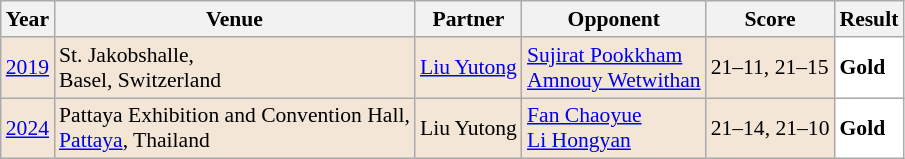<table class="sortable wikitable" style="font-size: 90%;">
<tr>
<th>Year</th>
<th>Venue</th>
<th>Partner</th>
<th>Opponent</th>
<th>Score</th>
<th>Result</th>
</tr>
<tr style="background:#F3E6D7">
<td align="center"><a href='#'>2019</a></td>
<td align="left">St. Jakobshalle,<br>Basel, Switzerland</td>
<td align="left"> <a href='#'>Liu Yutong</a></td>
<td align="left"> <a href='#'>Sujirat Pookkham</a><br> <a href='#'>Amnouy Wetwithan</a></td>
<td align="left">21–11, 21–15</td>
<td style="text-align:left; background:white"> <strong>Gold</strong></td>
</tr>
<tr style="background:#F3E6D7">
<td align="center"><a href='#'>2024</a></td>
<td align="left">Pattaya Exhibition and Convention Hall,<br><a href='#'>Pattaya</a>, Thailand</td>
<td align="left"> Liu Yutong</td>
<td align="left"> <a href='#'>Fan Chaoyue</a><br> <a href='#'>Li Hongyan</a></td>
<td align="left">21–14, 21–10</td>
<td style="text-align:left; background:white"> <strong>Gold</strong></td>
</tr>
</table>
